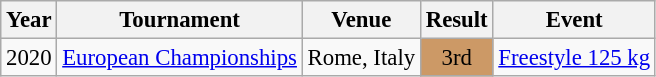<table class="wikitable" style="font-size:95%;">
<tr>
<th>Year</th>
<th>Tournament</th>
<th>Venue</th>
<th>Result</th>
<th>Event</th>
</tr>
<tr>
<td>2020</td>
<td><a href='#'>European Championships</a></td>
<td>Rome, Italy</td>
<td align="center" bgcolor="cc9966">3rd</td>
<td><a href='#'>Freestyle 125 kg</a></td>
</tr>
</table>
